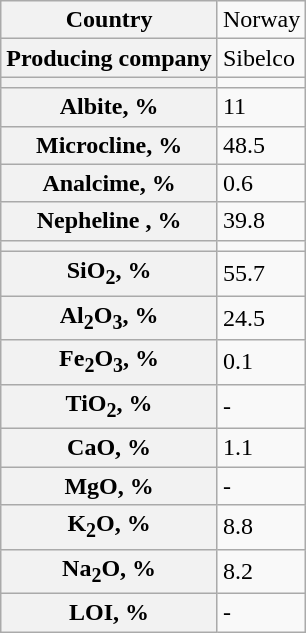<table class="wikitable collapsible">
<tr>
<th>Country</th>
<td>Norway</td>
</tr>
<tr>
<th>Producing company</th>
<td>Sibelco</td>
</tr>
<tr>
<th></th>
<td></td>
</tr>
<tr>
<th>Albite, %</th>
<td>11</td>
</tr>
<tr>
<th>Microcline, %</th>
<td>48.5</td>
</tr>
<tr>
<th>Analcime, %</th>
<td>0.6</td>
</tr>
<tr>
<th>Nepheline , %</th>
<td>39.8</td>
</tr>
<tr>
<th></th>
<td></td>
</tr>
<tr>
<th>SiO<sub>2</sub>, %</th>
<td>55.7</td>
</tr>
<tr>
<th>Al<sub>2</sub>O<sub>3</sub>, %</th>
<td>24.5</td>
</tr>
<tr>
<th>Fe<sub>2</sub>O<sub>3</sub>, %</th>
<td>0.1</td>
</tr>
<tr>
<th>TiO<sub>2</sub>, %</th>
<td>-</td>
</tr>
<tr>
<th>CaO, %</th>
<td>1.1</td>
</tr>
<tr>
<th>MgO, %</th>
<td>-</td>
</tr>
<tr>
<th>K<sub>2</sub>O, %</th>
<td>8.8</td>
</tr>
<tr>
<th>Na<sub>2</sub>O, %</th>
<td>8.2</td>
</tr>
<tr>
<th>LOI, %</th>
<td>-</td>
</tr>
</table>
